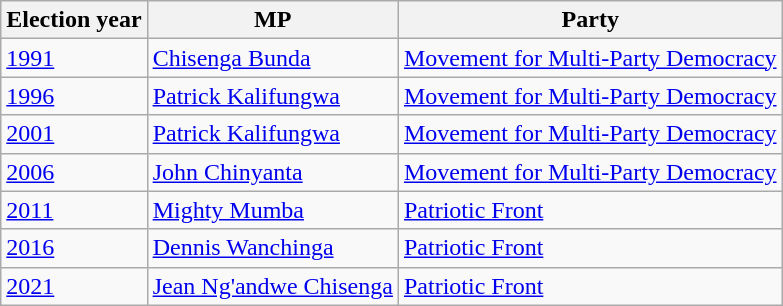<table class=wikitable>
<tr>
<th>Election year</th>
<th>MP</th>
<th>Party</th>
</tr>
<tr>
<td><a href='#'>1991</a></td>
<td><a href='#'>Chisenga Bunda</a></td>
<td><a href='#'>Movement for Multi-Party Democracy</a></td>
</tr>
<tr>
<td><a href='#'>1996</a></td>
<td><a href='#'>Patrick Kalifungwa</a></td>
<td><a href='#'>Movement for Multi-Party Democracy</a></td>
</tr>
<tr>
<td><a href='#'>2001</a></td>
<td><a href='#'>Patrick Kalifungwa</a></td>
<td><a href='#'>Movement for Multi-Party Democracy</a></td>
</tr>
<tr>
<td><a href='#'>2006</a></td>
<td><a href='#'>John Chinyanta</a></td>
<td><a href='#'>Movement for Multi-Party Democracy</a></td>
</tr>
<tr>
<td><a href='#'>2011</a></td>
<td><a href='#'>Mighty Mumba</a></td>
<td><a href='#'>Patriotic Front</a></td>
</tr>
<tr>
<td><a href='#'>2016</a></td>
<td><a href='#'>Dennis Wanchinga</a></td>
<td><a href='#'>Patriotic Front</a></td>
</tr>
<tr>
<td><a href='#'>2021</a></td>
<td><a href='#'>Jean Ng'andwe Chisenga</a></td>
<td><a href='#'>Patriotic Front</a></td>
</tr>
</table>
